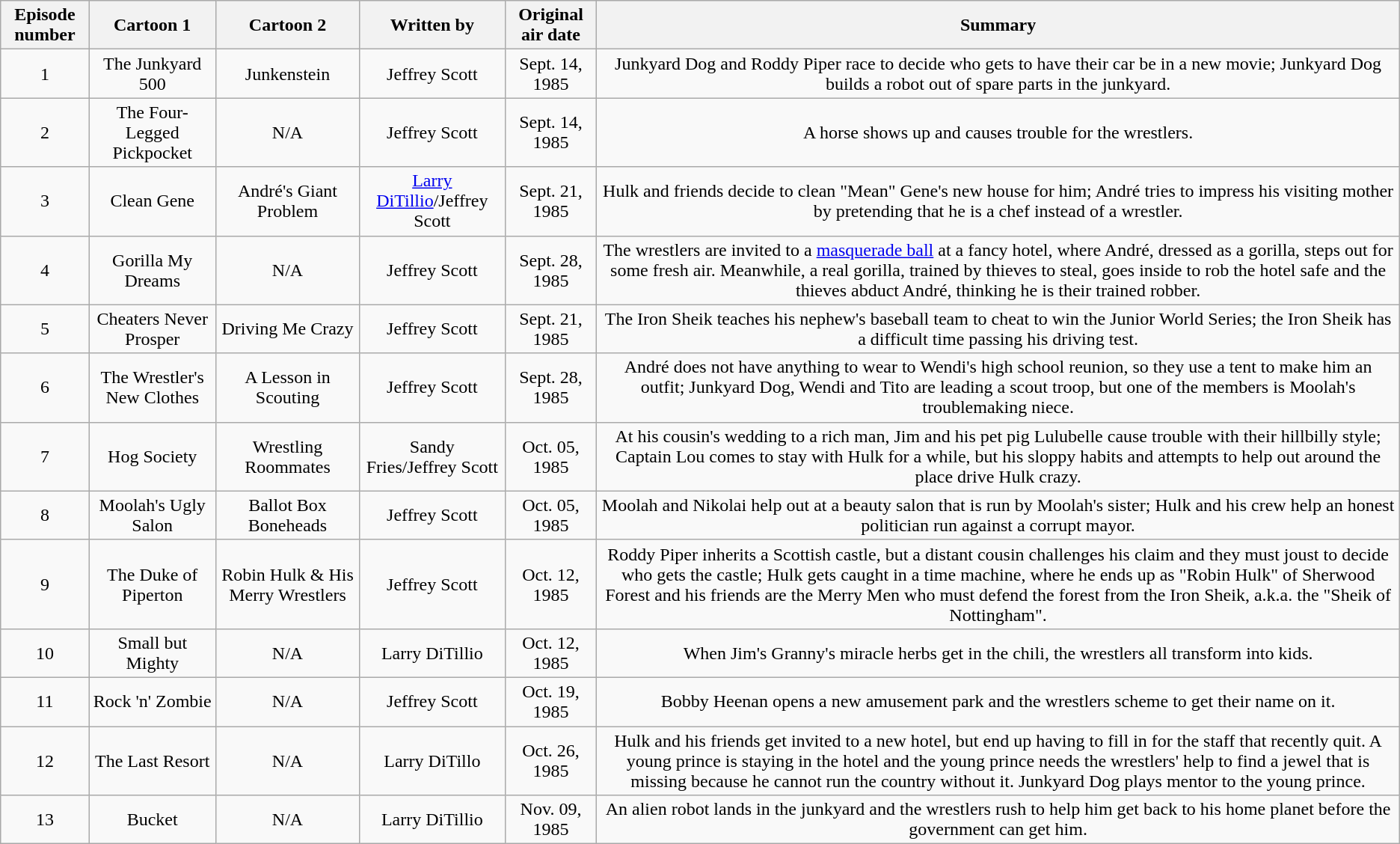<table class="wikitable" Style="text-align:center">
<tr>
<th>Episode number</th>
<th>Cartoon 1</th>
<th>Cartoon 2</th>
<th>Written by</th>
<th>Original air date</th>
<th>Summary</th>
</tr>
<tr>
<td>1</td>
<td>The Junkyard 500</td>
<td>Junkenstein</td>
<td>Jeffrey Scott</td>
<td>Sept. 14, 1985</td>
<td>Junkyard Dog and Roddy Piper race to decide who gets to have their car be in a new movie; Junkyard Dog builds a robot out of spare parts in the junkyard.</td>
</tr>
<tr>
<td>2</td>
<td>The Four-Legged Pickpocket</td>
<td>N/A</td>
<td>Jeffrey Scott</td>
<td>Sept. 14, 1985</td>
<td>A horse shows up and causes trouble for the wrestlers.</td>
</tr>
<tr>
<td>3</td>
<td>Clean Gene</td>
<td>André's Giant Problem</td>
<td><a href='#'>Larry DiTillio</a>/Jeffrey Scott</td>
<td>Sept. 21, 1985</td>
<td>Hulk and friends decide to clean "Mean" Gene's new house for him; André tries to impress his visiting mother by pretending that he is a chef instead of a wrestler.</td>
</tr>
<tr>
<td>4</td>
<td>Gorilla My Dreams</td>
<td>N/A</td>
<td>Jeffrey Scott</td>
<td>Sept. 28, 1985</td>
<td>The wrestlers are invited to a <a href='#'>masquerade ball</a> at a fancy hotel, where André, dressed as a gorilla, steps out for some fresh air. Meanwhile, a real gorilla, trained by thieves to steal, goes inside to rob the hotel safe and the thieves abduct André, thinking he is their trained robber.</td>
</tr>
<tr>
<td>5</td>
<td>Cheaters Never Prosper</td>
<td>Driving Me Crazy</td>
<td>Jeffrey Scott</td>
<td>Sept. 21, 1985</td>
<td>The Iron Sheik teaches his nephew's baseball team to cheat to win the Junior World Series; the Iron Sheik has a difficult time passing his driving test.</td>
</tr>
<tr>
<td>6</td>
<td>The Wrestler's New Clothes</td>
<td>A Lesson in Scouting</td>
<td>Jeffrey Scott</td>
<td>Sept. 28, 1985</td>
<td>André does not have anything to wear to Wendi's high school reunion, so they use a tent to make him an outfit; Junkyard Dog, Wendi and Tito are leading a scout troop, but one of the members is Moolah's troublemaking niece.</td>
</tr>
<tr>
<td>7</td>
<td>Hog Society</td>
<td>Wrestling Roommates</td>
<td>Sandy Fries/Jeffrey Scott</td>
<td>Oct. 05, 1985</td>
<td>At his cousin's wedding to a rich man, Jim and his pet pig Lulubelle cause trouble with their hillbilly style; Captain Lou comes to stay with Hulk for a while, but his sloppy habits and attempts to help out around the place drive Hulk crazy.</td>
</tr>
<tr>
<td>8</td>
<td>Moolah's Ugly Salon</td>
<td>Ballot Box Boneheads</td>
<td>Jeffrey Scott</td>
<td>Oct. 05, 1985</td>
<td>Moolah and Nikolai help out at a beauty salon that is run by Moolah's sister; Hulk and his crew help an honest politician run against a corrupt mayor.</td>
</tr>
<tr>
<td>9</td>
<td>The Duke of Piperton</td>
<td>Robin Hulk & His Merry Wrestlers</td>
<td>Jeffrey Scott</td>
<td>Oct. 12, 1985</td>
<td>Roddy Piper inherits a Scottish castle, but a distant cousin challenges his claim and they must joust to decide who gets the castle; Hulk gets caught in a time machine, where he ends up as "Robin Hulk" of Sherwood Forest and his friends are the Merry Men who must defend the forest from the Iron Sheik, a.k.a. the "Sheik of Nottingham".</td>
</tr>
<tr>
<td>10</td>
<td>Small but Mighty</td>
<td>N/A</td>
<td>Larry DiTillio</td>
<td>Oct. 12, 1985</td>
<td>When Jim's Granny's miracle herbs get in the chili, the wrestlers all transform into kids.</td>
</tr>
<tr>
<td>11</td>
<td>Rock 'n' Zombie</td>
<td>N/A</td>
<td>Jeffrey Scott</td>
<td>Oct. 19, 1985</td>
<td>Bobby Heenan opens a new amusement park and the wrestlers scheme to get their name on it.</td>
</tr>
<tr>
<td>12</td>
<td>The Last Resort</td>
<td>N/A</td>
<td>Larry DiTillo</td>
<td>Oct. 26, 1985</td>
<td>Hulk and his friends get invited to a new hotel, but end up having to fill in for the staff that recently quit. A young prince is staying in the hotel and the young prince needs the wrestlers' help to find a jewel that is missing because he cannot run the country without it. Junkyard Dog plays mentor to the young prince.</td>
</tr>
<tr>
<td>13</td>
<td>Bucket</td>
<td>N/A</td>
<td>Larry DiTillio</td>
<td>Nov. 09, 1985</td>
<td>An alien robot lands in the junkyard and the wrestlers rush to help him get back to his home planet before the government can get him.</td>
</tr>
</table>
